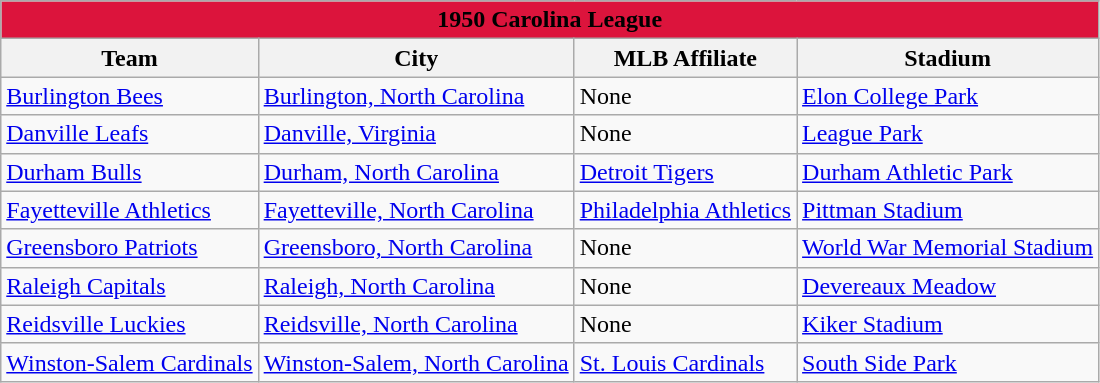<table class="wikitable" style="width:auto">
<tr>
<td bgcolor="#DC143C" align="center" colspan="7"><strong><span>1950 Carolina League</span></strong></td>
</tr>
<tr>
<th>Team</th>
<th>City</th>
<th>MLB Affiliate</th>
<th>Stadium</th>
</tr>
<tr>
<td><a href='#'>Burlington Bees</a></td>
<td><a href='#'>Burlington, North Carolina</a></td>
<td>None</td>
<td><a href='#'>Elon College Park</a></td>
</tr>
<tr>
<td><a href='#'>Danville Leafs</a></td>
<td><a href='#'>Danville, Virginia</a></td>
<td>None</td>
<td><a href='#'>League Park</a></td>
</tr>
<tr>
<td><a href='#'>Durham Bulls</a></td>
<td><a href='#'>Durham, North Carolina</a></td>
<td><a href='#'>Detroit Tigers</a></td>
<td><a href='#'>Durham Athletic Park</a></td>
</tr>
<tr>
<td><a href='#'>Fayetteville Athletics</a></td>
<td><a href='#'>Fayetteville, North Carolina</a></td>
<td><a href='#'>Philadelphia Athletics</a></td>
<td><a href='#'>Pittman Stadium</a></td>
</tr>
<tr>
<td><a href='#'>Greensboro Patriots</a></td>
<td><a href='#'>Greensboro, North Carolina</a></td>
<td>None</td>
<td><a href='#'>World War Memorial Stadium</a></td>
</tr>
<tr>
<td><a href='#'>Raleigh Capitals</a></td>
<td><a href='#'>Raleigh, North Carolina</a></td>
<td>None</td>
<td><a href='#'>Devereaux Meadow</a></td>
</tr>
<tr>
<td><a href='#'>Reidsville Luckies</a></td>
<td><a href='#'>Reidsville, North Carolina</a></td>
<td>None</td>
<td><a href='#'>Kiker Stadium</a></td>
</tr>
<tr>
<td><a href='#'>Winston-Salem Cardinals</a></td>
<td><a href='#'>Winston-Salem, North Carolina</a></td>
<td><a href='#'>St. Louis Cardinals</a></td>
<td><a href='#'>South Side Park</a></td>
</tr>
</table>
